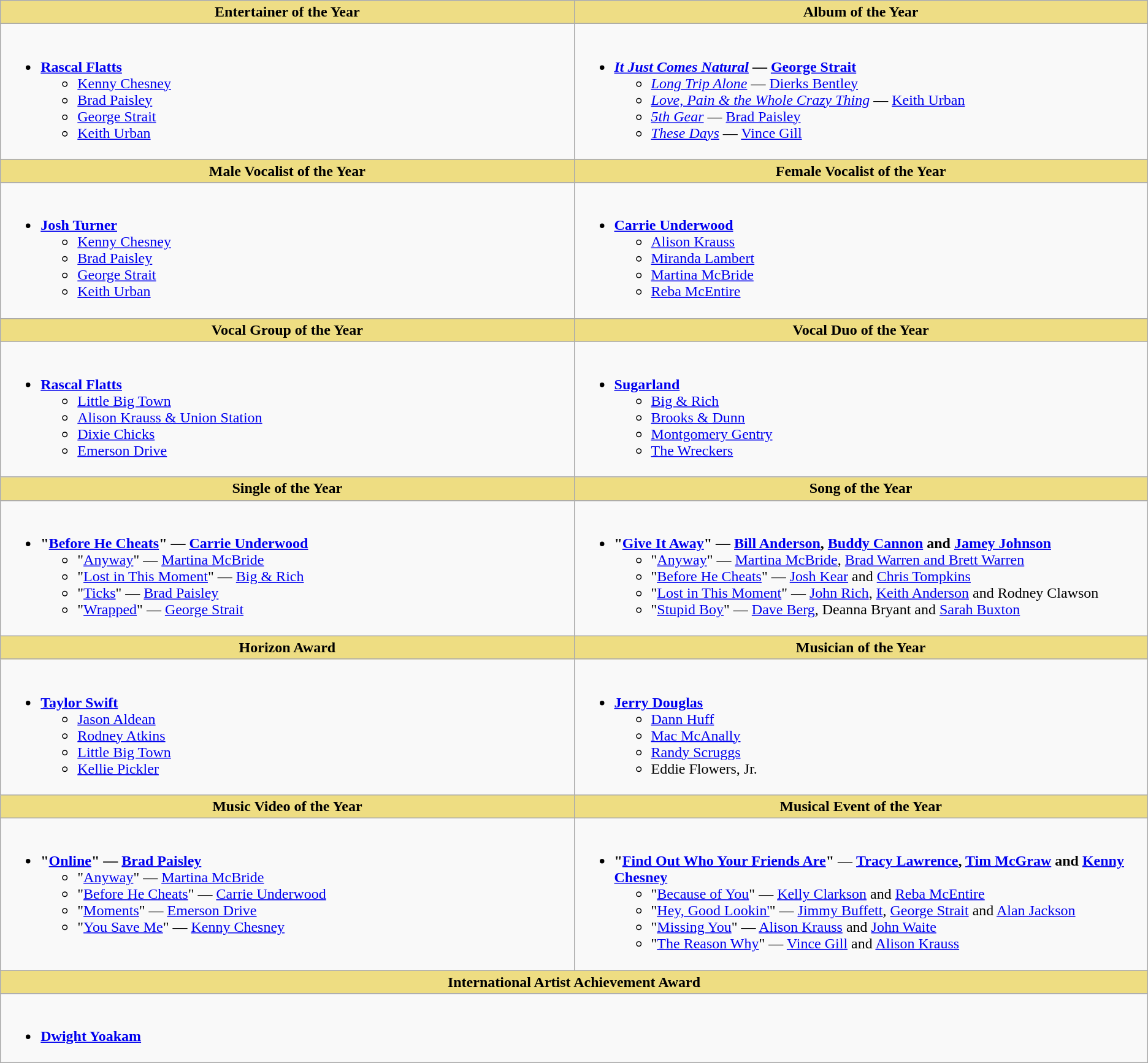<table class=wikitable>
<tr>
<th style="background:#EEDD85;" width="50%">Entertainer of the Year</th>
<th style="background:#EEDD85; width=50%">Album of the Year</th>
</tr>
<tr>
<td valign="top"><br><ul><li><strong><a href='#'>Rascal Flatts</a></strong><ul><li><a href='#'>Kenny Chesney</a></li><li><a href='#'>Brad Paisley</a></li><li><a href='#'>George Strait</a></li><li><a href='#'>Keith Urban</a></li></ul></li></ul></td>
<td valign="top"><br><ul><li><strong><em><a href='#'>It Just Comes Natural</a></em></strong> <strong>— <a href='#'>George Strait</a></strong><ul><li><em><a href='#'>Long Trip Alone</a></em> — <a href='#'>Dierks Bentley</a></li><li><em><a href='#'>Love, Pain & the Whole Crazy Thing</a></em> — <a href='#'>Keith Urban</a></li><li><em><a href='#'>5th Gear</a></em> — <a href='#'>Brad Paisley</a></li><li><em><a href='#'>These Days</a></em> — <a href='#'>Vince Gill</a></li></ul></li></ul></td>
</tr>
<tr>
<th style="background:#EEDD82; width=50%">Male Vocalist of the Year</th>
<th style="background:#EEDD82; width=50%">Female Vocalist of the Year</th>
</tr>
<tr>
<td valign="top"><br><ul><li><strong><a href='#'>Josh Turner</a></strong><ul><li><a href='#'>Kenny Chesney</a></li><li><a href='#'>Brad Paisley</a></li><li><a href='#'>George Strait</a></li><li><a href='#'>Keith Urban</a></li></ul></li></ul></td>
<td valign="top"><br><ul><li><strong><a href='#'>Carrie Underwood</a></strong><ul><li><a href='#'>Alison Krauss</a></li><li><a href='#'>Miranda Lambert</a></li><li><a href='#'>Martina McBride</a></li><li><a href='#'>Reba McEntire</a></li></ul></li></ul></td>
</tr>
<tr>
<th style="background:#EEDD82; width=50%">Vocal Group of the Year</th>
<th style="background:#EEDD82; width=50%">Vocal Duo of the Year</th>
</tr>
<tr>
<td valign="top"><br><ul><li><strong><a href='#'>Rascal Flatts</a></strong><ul><li><a href='#'>Little Big Town</a></li><li><a href='#'>Alison Krauss & Union Station</a></li><li><a href='#'>Dixie Chicks</a></li><li><a href='#'>Emerson Drive</a></li></ul></li></ul></td>
<td valign="top"><br><ul><li><strong><a href='#'>Sugarland</a></strong><ul><li><a href='#'>Big & Rich</a></li><li><a href='#'>Brooks & Dunn</a></li><li><a href='#'>Montgomery Gentry</a></li><li><a href='#'>The Wreckers</a></li></ul></li></ul></td>
</tr>
<tr>
<th style="background:#EEDD82; width=50%">Single of the Year</th>
<th style="background:#EEDD82; width=50%">Song of the Year</th>
</tr>
<tr>
<td valign="top"><br><ul><li><strong>"<a href='#'>Before He Cheats</a>" — <a href='#'>Carrie Underwood</a></strong><ul><li>"<a href='#'>Anyway</a>" — <a href='#'>Martina McBride</a></li><li>"<a href='#'>Lost in This Moment</a>" — <a href='#'>Big & Rich</a></li><li>"<a href='#'>Ticks</a>" — <a href='#'>Brad Paisley</a></li><li>"<a href='#'>Wrapped</a>" — <a href='#'>George Strait</a></li></ul></li></ul></td>
<td valign="top"><br><ul><li><strong>"<a href='#'>Give It Away</a>" — <a href='#'>Bill Anderson</a>, <a href='#'>Buddy Cannon</a> and <a href='#'>Jamey Johnson</a></strong><ul><li>"<a href='#'>Anyway</a>" — <a href='#'>Martina McBride</a>, <a href='#'>Brad Warren and Brett Warren</a></li><li>"<a href='#'>Before He Cheats</a>" — <a href='#'>Josh Kear</a> and <a href='#'>Chris Tompkins</a></li><li>"<a href='#'>Lost in This Moment</a>" — <a href='#'>John Rich</a>, <a href='#'>Keith Anderson</a> and Rodney Clawson</li><li>"<a href='#'>Stupid Boy</a>" — <a href='#'>Dave Berg</a>, Deanna Bryant and <a href='#'>Sarah Buxton</a></li></ul></li></ul></td>
</tr>
<tr>
<th style="background:#EEDD82; width=50%">Horizon Award</th>
<th style="background:#EEDD82; width=50%">Musician of the Year</th>
</tr>
<tr>
<td valign="top"><br><ul><li><strong><a href='#'>Taylor Swift</a></strong><ul><li><a href='#'>Jason Aldean</a></li><li><a href='#'>Rodney Atkins</a></li><li><a href='#'>Little Big Town</a></li><li><a href='#'>Kellie Pickler</a></li></ul></li></ul></td>
<td valign="top"><br><ul><li><strong><a href='#'>Jerry Douglas</a></strong><ul><li><a href='#'>Dann Huff</a></li><li><a href='#'>Mac McAnally</a></li><li><a href='#'>Randy Scruggs</a></li><li>Eddie Flowers, Jr.</li></ul></li></ul></td>
</tr>
<tr>
<th style="background:#EEDD82; width=50%">Music Video of the Year</th>
<th style="background:#EEDD82; width=50%">Musical Event of the Year</th>
</tr>
<tr>
<td valign="top"><br><ul><li><strong>"<a href='#'>Online</a>" — <a href='#'>Brad Paisley</a></strong><ul><li>"<a href='#'>Anyway</a>" — <a href='#'>Martina McBride</a></li><li>"<a href='#'>Before He Cheats</a>" — <a href='#'>Carrie Underwood</a></li><li>"<a href='#'>Moments</a>" — <a href='#'>Emerson Drive</a></li><li>"<a href='#'>You Save Me</a>" — <a href='#'>Kenny Chesney</a></li></ul></li></ul></td>
<td valign="top"><br><ul><li><strong>"<a href='#'>Find Out Who Your Friends Are</a>"</strong> — <strong><a href='#'>Tracy Lawrence</a>, <a href='#'>Tim McGraw</a> and <a href='#'>Kenny Chesney</a></strong><ul><li>"<a href='#'>Because of You</a>" — <a href='#'>Kelly Clarkson</a> and <a href='#'>Reba McEntire</a></li><li>"<a href='#'>Hey, Good Lookin'</a>" — <a href='#'>Jimmy Buffett</a>, <a href='#'>George Strait</a> and <a href='#'>Alan Jackson</a></li><li>"<a href='#'>Missing You</a>" — <a href='#'>Alison Krauss</a> and <a href='#'>John Waite</a></li><li>"<a href='#'>The Reason Why</a>" — <a href='#'>Vince Gill</a> and <a href='#'>Alison Krauss</a></li></ul></li></ul></td>
</tr>
<tr>
<th colspan="2" style="background:#EEDD82; width=50%">International Artist Achievement Award</th>
</tr>
<tr>
<td colspan="2" valign="top"><br><ul><li><strong><a href='#'>Dwight Yoakam</a></strong></li></ul></td>
</tr>
</table>
